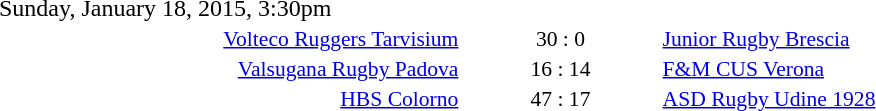<table style="width:70%;" cellspacing="1">
<tr>
<th width=35%></th>
<th width=15%></th>
<th></th>
</tr>
<tr>
<td>Sunday, January 18, 2015, 3:30pm</td>
</tr>
<tr style=font-size:90%>
<td align=right><a href='#'>Volteco Ruggers Tarvisium</a></td>
<td align=center>30 : 0</td>
<td><a href='#'>Junior Rugby Brescia</a></td>
</tr>
<tr style=font-size:90%>
<td align=right><a href='#'>Valsugana Rugby Padova</a></td>
<td align=center>16 : 14</td>
<td><a href='#'>F&M CUS Verona</a></td>
</tr>
<tr style=font-size:90%>
<td align=right><a href='#'>HBS Colorno</a></td>
<td align=center>47 : 17</td>
<td><a href='#'>ASD Rugby Udine 1928</a></td>
</tr>
</table>
